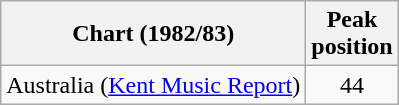<table class="wikitable sortable plainrowheaders" style="text-align:center">
<tr>
<th scope="col">Chart (1982/83)</th>
<th scope="col">Peak<br>position</th>
</tr>
<tr>
<td>Australia (<a href='#'>Kent Music Report</a>)</td>
<td style="text-align:center;">44</td>
</tr>
</table>
